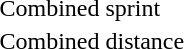<table>
<tr>
<td>Combined sprint<br></td>
<td></td>
<td></td>
<td></td>
</tr>
<tr>
<td>Combined distance<br></td>
<td></td>
<td></td>
<td></td>
</tr>
</table>
